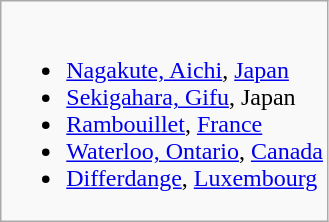<table class="wikitable">
<tr valign="top">
<td><br><ul><li> <a href='#'>Nagakute, Aichi</a>, <a href='#'>Japan</a></li><li> <a href='#'>Sekigahara, Gifu</a>, Japan</li><li> <a href='#'>Rambouillet</a>, <a href='#'>France</a></li><li> <a href='#'>Waterloo, Ontario</a>, <a href='#'>Canada</a></li><li> <a href='#'>Differdange</a>, <a href='#'>Luxembourg</a></li></ul></td>
</tr>
</table>
